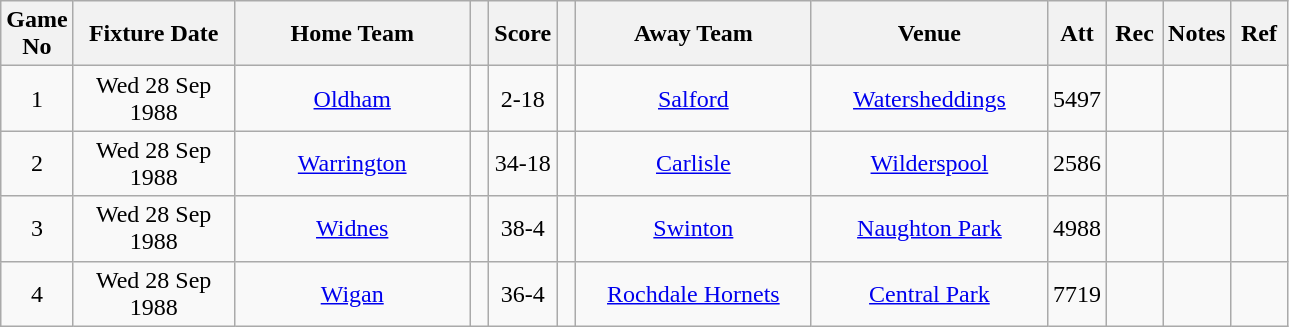<table class="wikitable" style="text-align:center;">
<tr>
<th width=20 abbr="No">Game No</th>
<th width=100 abbr="Date">Fixture Date</th>
<th width=150 abbr="Home Team">Home Team</th>
<th width=5 abbr="space"></th>
<th width=20 abbr="Score">Score</th>
<th width=5 abbr="space"></th>
<th width=150 abbr="Away Team">Away Team</th>
<th width=150 abbr="Venue">Venue</th>
<th width=30 abbr="Att">Att</th>
<th width=30 abbr="Rec">Rec</th>
<th width=20 abbr="Notes">Notes</th>
<th width=30 abbr="Ref">Ref</th>
</tr>
<tr>
<td>1</td>
<td>Wed 28 Sep 1988</td>
<td><a href='#'>Oldham</a></td>
<td></td>
<td>2-18</td>
<td></td>
<td><a href='#'>Salford</a></td>
<td><a href='#'>Watersheddings</a></td>
<td>5497</td>
<td></td>
<td></td>
<td></td>
</tr>
<tr>
<td>2</td>
<td>Wed 28 Sep 1988</td>
<td><a href='#'>Warrington</a></td>
<td></td>
<td>34-18</td>
<td></td>
<td><a href='#'>Carlisle</a></td>
<td><a href='#'>Wilderspool</a></td>
<td>2586</td>
<td></td>
<td></td>
<td></td>
</tr>
<tr>
<td>3</td>
<td>Wed 28 Sep 1988</td>
<td><a href='#'>Widnes</a></td>
<td></td>
<td>38-4</td>
<td></td>
<td><a href='#'>Swinton</a></td>
<td><a href='#'>Naughton Park</a></td>
<td>4988</td>
<td></td>
<td></td>
<td></td>
</tr>
<tr>
<td>4</td>
<td>Wed 28 Sep 1988</td>
<td><a href='#'>Wigan</a></td>
<td></td>
<td>36-4</td>
<td></td>
<td><a href='#'>Rochdale Hornets</a></td>
<td><a href='#'>Central Park</a></td>
<td>7719</td>
<td></td>
<td></td>
<td></td>
</tr>
</table>
